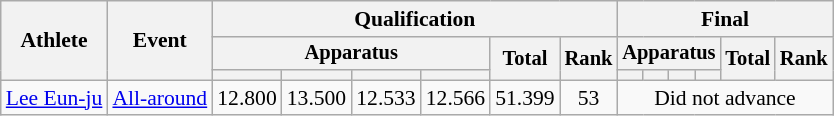<table class="wikitable" style="font-size:90%">
<tr>
<th rowspan=3>Athlete</th>
<th rowspan=3>Event</th>
<th colspan=6>Qualification</th>
<th colspan=6>Final</th>
</tr>
<tr style="font-size:95%">
<th colspan=4>Apparatus</th>
<th rowspan=2>Total</th>
<th rowspan=2>Rank</th>
<th colspan=4>Apparatus</th>
<th rowspan=2>Total</th>
<th rowspan=2>Rank</th>
</tr>
<tr style="font-size:95%">
<th></th>
<th></th>
<th></th>
<th></th>
<th></th>
<th></th>
<th></th>
<th></th>
</tr>
<tr align=center>
<td align=left><a href='#'>Lee Eun-ju</a></td>
<td align=left><a href='#'>All-around</a></td>
<td>12.800</td>
<td>13.500</td>
<td>12.533</td>
<td>12.566</td>
<td>51.399</td>
<td>53</td>
<td colspan=6>Did not advance</td>
</tr>
</table>
